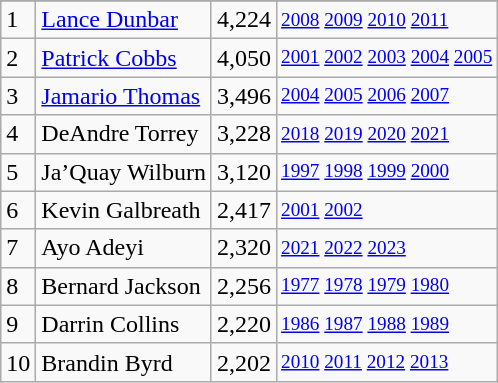<table class="wikitable">
<tr>
</tr>
<tr>
<td>1</td>
<td><a href='#'>Lance Dunbar</a></td>
<td>4,224</td>
<td style="font-size:80%;"><a href='#'>2008</a> <a href='#'>2009</a> <a href='#'>2010</a> <a href='#'>2011</a></td>
</tr>
<tr>
<td>2</td>
<td><a href='#'>Patrick Cobbs</a></td>
<td>4,050</td>
<td style="font-size:80%;"><a href='#'>2001</a> <a href='#'>2002</a> <a href='#'>2003</a> <a href='#'>2004</a> <a href='#'>2005</a></td>
</tr>
<tr>
<td>3</td>
<td><a href='#'>Jamario Thomas</a></td>
<td>3,496</td>
<td style="font-size:80%;"><a href='#'>2004</a> <a href='#'>2005</a> <a href='#'>2006</a> <a href='#'>2007</a></td>
</tr>
<tr>
<td>4</td>
<td>DeAndre Torrey</td>
<td>3,228</td>
<td style="font-size:80%;"><a href='#'>2018</a> <a href='#'>2019</a> <a href='#'>2020</a> <a href='#'>2021</a></td>
</tr>
<tr>
<td>5</td>
<td>Ja’Quay Wilburn</td>
<td>3,120</td>
<td style="font-size:80%;"><a href='#'>1997</a> <a href='#'>1998</a> <a href='#'>1999</a> <a href='#'>2000</a></td>
</tr>
<tr>
<td>6</td>
<td>Kevin Galbreath</td>
<td>2,417</td>
<td style="font-size:80%;"><a href='#'>2001</a> <a href='#'>2002</a></td>
</tr>
<tr>
<td>7</td>
<td>Ayo Adeyi</td>
<td>2,320</td>
<td style="font-size:80%;"><a href='#'>2021</a> <a href='#'>2022</a> <a href='#'>2023</a></td>
</tr>
<tr>
<td>8</td>
<td>Bernard Jackson</td>
<td>2,256</td>
<td style="font-size:80%;"><a href='#'>1977</a> <a href='#'>1978</a> <a href='#'>1979</a> <a href='#'>1980</a></td>
</tr>
<tr>
<td>9</td>
<td>Darrin Collins</td>
<td>2,220</td>
<td style="font-size:80%;"><a href='#'>1986</a> <a href='#'>1987</a> <a href='#'>1988</a> <a href='#'>1989</a></td>
</tr>
<tr>
<td>10</td>
<td>Brandin Byrd</td>
<td>2,202</td>
<td style="font-size:80%;"><a href='#'>2010</a> <a href='#'>2011</a> <a href='#'>2012</a> <a href='#'>2013</a></td>
</tr>
</table>
